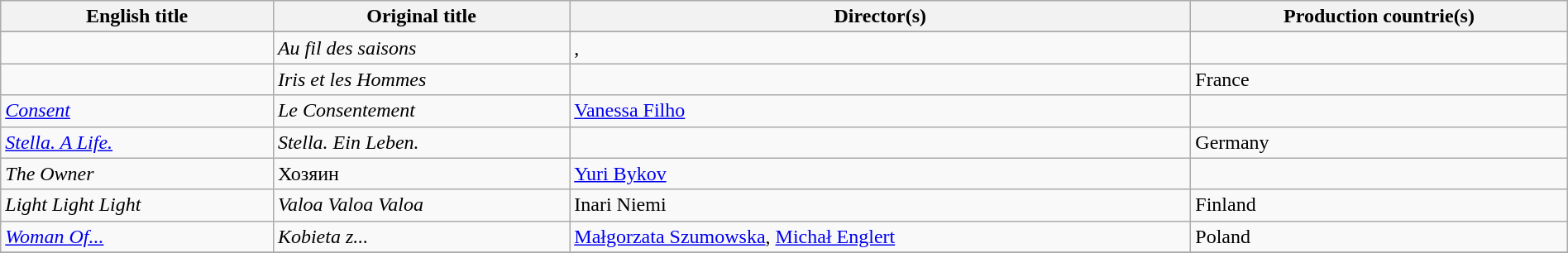<table class="sortable wikitable" style="width:100%; margin-bottom:4px" cellpadding="5">
<tr>
<th scope="col">English title</th>
<th scope="col">Original title</th>
<th scope="col">Director(s)</th>
<th scope="col">Production countrie(s)</th>
</tr>
<tr style="background:#EEDD82">
</tr>
<tr>
<td><em></em></td>
<td><em>Au fil des saisons</em></td>
<td>, </td>
<td></td>
</tr>
<tr>
<td><em></em></td>
<td><em>Iris et les Hommes</em></td>
<td></td>
<td>France</td>
</tr>
<tr>
<td><em><a href='#'>Consent</a></em></td>
<td><em>Le Consentement</em></td>
<td><a href='#'>Vanessa Filho</a></td>
<td></td>
</tr>
<tr>
<td><em><a href='#'>Stella. A Life.</a></em></td>
<td><em>Stella. Ein Leben.</em></td>
<td></td>
<td>Germany</td>
</tr>
<tr>
<td><em>The Owner</em></td>
<td>Хозяин</td>
<td><a href='#'>Yuri Bykov</a></td>
<td></td>
</tr>
<tr>
<td><em>Light Light Light</em></td>
<td><em>Valoa Valoa Valoa</em></td>
<td>Inari Niemi</td>
<td>Finland</td>
</tr>
<tr>
<td><em><a href='#'>Woman Of...</a></em></td>
<td><em>Kobieta z...</em></td>
<td><a href='#'>Małgorzata Szumowska</a>, <a href='#'>Michał Englert</a></td>
<td>Poland</td>
</tr>
<tr>
</tr>
</table>
